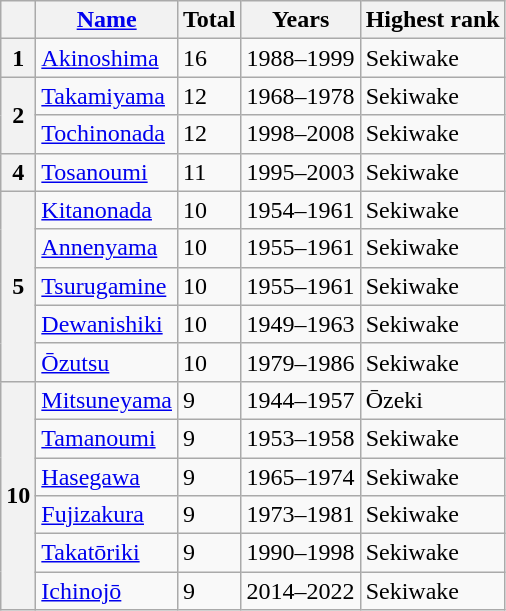<table class="wikitable sortable">
<tr>
<th></th>
<th><a href='#'>Name</a></th>
<th>Total</th>
<th>Years</th>
<th>Highest rank</th>
</tr>
<tr>
<th>1</th>
<td><a href='#'>Akinoshima</a></td>
<td>16</td>
<td>1988–1999</td>
<td>Sekiwake</td>
</tr>
<tr>
<th rowspan=2>2</th>
<td><a href='#'>Takamiyama</a></td>
<td>12</td>
<td>1968–1978</td>
<td>Sekiwake</td>
</tr>
<tr>
<td><a href='#'>Tochinonada</a></td>
<td>12</td>
<td>1998–2008</td>
<td>Sekiwake</td>
</tr>
<tr>
<th>4</th>
<td><a href='#'>Tosanoumi</a></td>
<td>11</td>
<td>1995–2003</td>
<td>Sekiwake</td>
</tr>
<tr>
<th rowspan=5>5</th>
<td><a href='#'>Kitanonada</a></td>
<td>10</td>
<td>1954–1961</td>
<td>Sekiwake</td>
</tr>
<tr>
<td><a href='#'>Annenyama</a></td>
<td>10</td>
<td>1955–1961</td>
<td>Sekiwake</td>
</tr>
<tr>
<td><a href='#'>Tsurugamine</a></td>
<td>10</td>
<td>1955–1961</td>
<td>Sekiwake</td>
</tr>
<tr>
<td><a href='#'>Dewanishiki</a></td>
<td>10</td>
<td>1949–1963</td>
<td>Sekiwake</td>
</tr>
<tr>
<td><a href='#'>Ōzutsu</a></td>
<td>10</td>
<td>1979–1986</td>
<td>Sekiwake</td>
</tr>
<tr>
<th rowspan=6>10</th>
<td><a href='#'>Mitsuneyama</a></td>
<td>9</td>
<td>1944–1957</td>
<td>Ōzeki</td>
</tr>
<tr>
<td><a href='#'>Tamanoumi</a></td>
<td>9</td>
<td>1953–1958</td>
<td>Sekiwake</td>
</tr>
<tr>
<td><a href='#'>Hasegawa</a></td>
<td>9</td>
<td>1965–1974</td>
<td>Sekiwake</td>
</tr>
<tr>
<td><a href='#'>Fujizakura</a></td>
<td>9</td>
<td>1973–1981</td>
<td>Sekiwake</td>
</tr>
<tr>
<td><a href='#'>Takatōriki</a></td>
<td>9</td>
<td>1990–1998</td>
<td>Sekiwake</td>
</tr>
<tr>
<td><a href='#'>Ichinojō</a></td>
<td>9</td>
<td>2014–2022</td>
<td>Sekiwake</td>
</tr>
</table>
